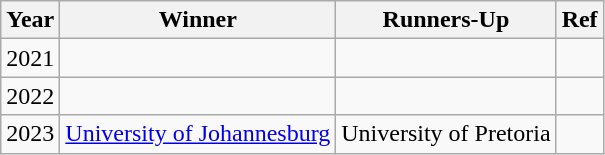<table class="wikitable">
<tr>
<th>Year</th>
<th>Winner</th>
<th>Runners-Up</th>
<th>Ref</th>
</tr>
<tr>
<td>2021</td>
<td></td>
<td></td>
<td></td>
</tr>
<tr>
<td>2022</td>
<td></td>
<td></td>
<td></td>
</tr>
<tr>
<td>2023</td>
<td><a href='#'>University of Johannesburg</a></td>
<td>University of Pretoria</td>
<td></td>
</tr>
</table>
